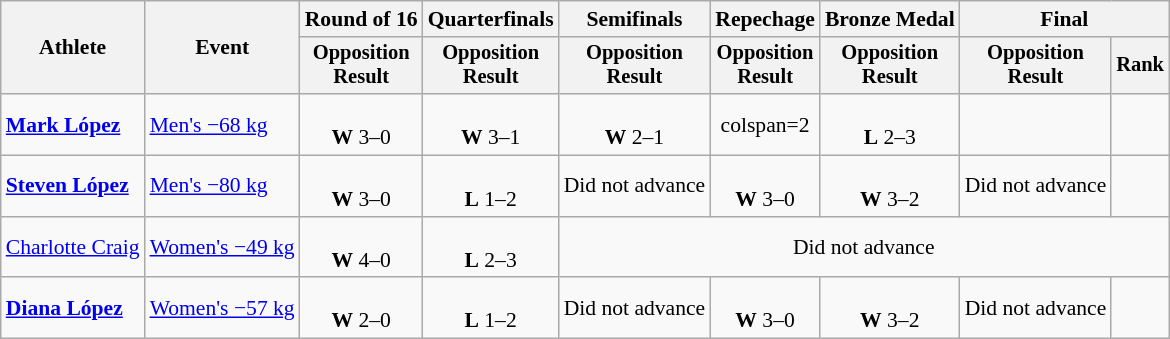<table class=wikitable style=font-size:90%;text-align:center>
<tr>
<th rowspan=2>Athlete</th>
<th rowspan=2>Event</th>
<th>Round of 16</th>
<th>Quarterfinals</th>
<th>Semifinals</th>
<th>Repechage</th>
<th>Bronze Medal</th>
<th colspan=2>Final</th>
</tr>
<tr style=font-size:95%>
<th>Opposition<br>Result</th>
<th>Opposition<br>Result</th>
<th>Opposition<br>Result</th>
<th>Opposition<br>Result</th>
<th>Opposition<br>Result</th>
<th>Opposition<br>Result</th>
<th>Rank</th>
</tr>
<tr>
<td align=left><strong><a href='#'>Mark López</a></strong></td>
<td align=left><a href='#'>Men's −68 kg</a></td>
<td><br><strong>W</strong> 3–0</td>
<td><br><strong>W</strong> 3–1</td>
<td><br><strong>W</strong> 2–1</td>
<td>colspan=2 </td>
<td><br><strong>L</strong> 2–3</td>
<td></td>
</tr>
<tr>
<td align=left><strong><a href='#'>Steven López</a></strong></td>
<td align=left><a href='#'>Men's −80 kg</a></td>
<td><br><strong>W</strong> 3–0</td>
<td><br><strong>L</strong> 1–2</td>
<td>Did not advance</td>
<td><br><strong>W</strong> 3–0</td>
<td><br><strong>W</strong> 3–2</td>
<td>Did not advance</td>
<td></td>
</tr>
<tr>
<td align=left><a href='#'>Charlotte Craig</a></td>
<td align=left><a href='#'>Women's −49 kg</a></td>
<td><br><strong>W</strong> 4–0</td>
<td><br><strong>L</strong> 2–3</td>
<td colspan=5>Did not advance</td>
</tr>
<tr>
<td align=left><strong><a href='#'>Diana López</a></strong></td>
<td align=left><a href='#'>Women's −57 kg</a></td>
<td><br><strong>W</strong> 2–0</td>
<td><br><strong>L</strong> 1–2</td>
<td>Did not advance</td>
<td><br><strong>W</strong> 3–0</td>
<td><br><strong>W</strong> 3–2</td>
<td>Did not advance</td>
<td></td>
</tr>
</table>
